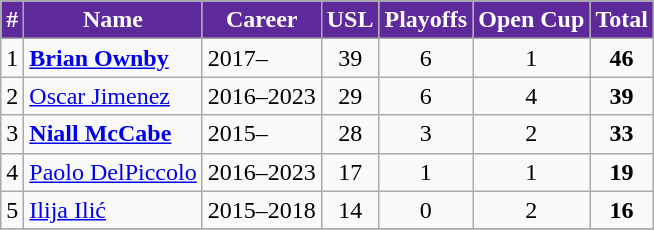<table class="wikitable" style="text-align:center;">
<tr>
<th style="background:#5E299A; color:white;" scope="col">#</th>
<th style="background:#5E299A; color:white;" scope="col">Name</th>
<th style="background:#5E299A; color:white;" scope="col">Career</th>
<th style="background:#5E299A; color:white;" scope="col">USL</th>
<th style="background:#5E299A; color:white;" scope="col">Playoffs</th>
<th style="background:#5E299A; color:white;" scope="col">Open Cup</th>
<th style="background:#5E299A; color:white;" scope="col">Total</th>
</tr>
<tr>
<td>1</td>
<td align="left"> <strong><a href='#'>Brian Ownby</a></strong></td>
<td align="left">2017–</td>
<td>39</td>
<td>6</td>
<td>1</td>
<td><strong>46</strong></td>
</tr>
<tr>
<td>2</td>
<td align="left"> <a href='#'>Oscar Jimenez</a></td>
<td align="left">2016–2023</td>
<td>29</td>
<td>6</td>
<td>4</td>
<td><strong>39</strong></td>
</tr>
<tr>
<td>3</td>
<td align="left"> <strong><a href='#'>Niall McCabe</a></strong></td>
<td align="left">2015–</td>
<td>28</td>
<td>3</td>
<td>2</td>
<td><strong>33</strong></td>
</tr>
<tr>
<td>4</td>
<td align="left"> <a href='#'>Paolo DelPiccolo</a></td>
<td align="left">2016–2023</td>
<td>17</td>
<td>1</td>
<td>1</td>
<td><strong>19</strong></td>
</tr>
<tr>
<td>5</td>
<td align="left"> <a href='#'>Ilija Ilić</a></td>
<td align="left">2015–2018</td>
<td>14</td>
<td>0</td>
<td>2</td>
<td><strong>16</strong></td>
</tr>
<tr>
</tr>
</table>
